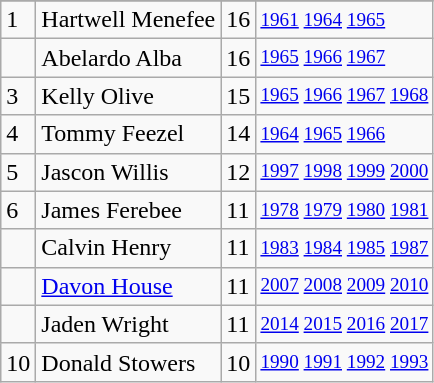<table class="wikitable">
<tr>
</tr>
<tr>
<td>1</td>
<td>Hartwell Menefee</td>
<td>16</td>
<td style="font-size:80%;"><a href='#'>1961</a> <a href='#'>1964</a> <a href='#'>1965</a></td>
</tr>
<tr>
<td></td>
<td>Abelardo Alba</td>
<td>16</td>
<td style="font-size:80%;"><a href='#'>1965</a> <a href='#'>1966</a> <a href='#'>1967</a></td>
</tr>
<tr>
<td>3</td>
<td>Kelly Olive</td>
<td>15</td>
<td style="font-size:80%;"><a href='#'>1965</a> <a href='#'>1966</a> <a href='#'>1967</a> <a href='#'>1968</a></td>
</tr>
<tr>
<td>4</td>
<td>Tommy Feezel</td>
<td>14</td>
<td style="font-size:80%;"><a href='#'>1964</a> <a href='#'>1965</a> <a href='#'>1966</a></td>
</tr>
<tr>
<td>5</td>
<td>Jascon Willis</td>
<td>12</td>
<td style="font-size:80%;"><a href='#'>1997</a> <a href='#'>1998</a> <a href='#'>1999</a> <a href='#'>2000</a></td>
</tr>
<tr>
<td>6</td>
<td>James Ferebee</td>
<td>11</td>
<td style="font-size:80%;"><a href='#'>1978</a> <a href='#'>1979</a> <a href='#'>1980</a> <a href='#'>1981</a></td>
</tr>
<tr>
<td></td>
<td>Calvin Henry</td>
<td>11</td>
<td style="font-size:80%;"><a href='#'>1983</a> <a href='#'>1984</a> <a href='#'>1985</a> <a href='#'>1987</a></td>
</tr>
<tr>
<td></td>
<td><a href='#'>Davon House</a></td>
<td>11</td>
<td style="font-size:80%;"><a href='#'>2007</a> <a href='#'>2008</a> <a href='#'>2009</a> <a href='#'>2010</a></td>
</tr>
<tr>
<td></td>
<td>Jaden Wright</td>
<td>11</td>
<td style="font-size:80%;"><a href='#'>2014</a> <a href='#'>2015</a> <a href='#'>2016</a> <a href='#'>2017</a></td>
</tr>
<tr>
<td>10</td>
<td>Donald Stowers</td>
<td>10</td>
<td style="font-size:80%;"><a href='#'>1990</a> <a href='#'>1991</a> <a href='#'>1992</a> <a href='#'>1993</a></td>
</tr>
</table>
